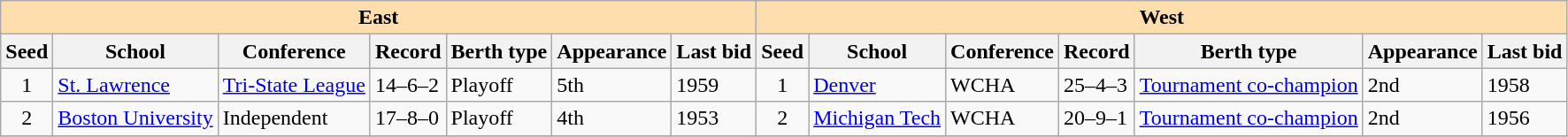<table class="wikitable">
<tr>
<th colspan="7" style="background:#ffdead;">East</th>
<th colspan="7" style="background:#ffdead;">West</th>
</tr>
<tr>
<th>Seed</th>
<th>School</th>
<th>Conference</th>
<th>Record</th>
<th>Berth type</th>
<th>Appearance</th>
<th>Last bid</th>
<th>Seed</th>
<th>School</th>
<th>Conference</th>
<th>Record</th>
<th>Berth type</th>
<th>Appearance</th>
<th>Last bid</th>
</tr>
<tr>
<td align=center>1</td>
<td><a href='#'>St. Lawrence</a></td>
<td><a href='#'>Tri-State League</a></td>
<td>14–6–2</td>
<td>Playoff</td>
<td>5th</td>
<td>1959</td>
<td align=center>1</td>
<td><a href='#'>Denver</a></td>
<td>WCHA</td>
<td>25–4–3</td>
<td><a href='#'>Tournament co-champion</a></td>
<td>2nd</td>
<td>1958</td>
</tr>
<tr>
<td align=center>2</td>
<td><a href='#'>Boston University</a></td>
<td>Independent</td>
<td>17–8–0</td>
<td>Playoff</td>
<td>4th</td>
<td>1953</td>
<td align=center>2</td>
<td><a href='#'>Michigan Tech</a></td>
<td>WCHA</td>
<td>20–9–1</td>
<td><a href='#'>Tournament co-champion</a></td>
<td>2nd</td>
<td>1956</td>
</tr>
<tr>
</tr>
</table>
